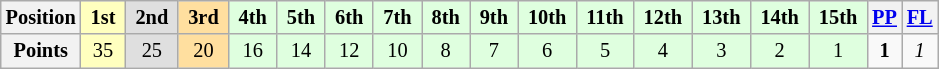<table class="wikitable" style="font-size:85%; text-align:center">
<tr>
<th>Position</th>
<td style="background:#ffffbf;"> <strong>1st</strong> </td>
<td style="background:#dfdfdf;"> <strong>2nd</strong> </td>
<td style="background:#ffdf9f;"> <strong>3rd</strong> </td>
<td style="background:#dfffdf;"> <strong>4th</strong> </td>
<td style="background:#dfffdf;"> <strong>5th</strong> </td>
<td style="background:#dfffdf;"> <strong>6th</strong> </td>
<td style="background:#dfffdf;"> <strong>7th</strong> </td>
<td style="background:#dfffdf;"> <strong>8th</strong> </td>
<td style="background:#dfffdf;"> <strong>9th</strong> </td>
<td style="background:#dfffdf;"> <strong>10th</strong> </td>
<td style="background:#dfffdf;"> <strong>11th</strong> </td>
<td style="background:#dfffdf;"> <strong>12th</strong> </td>
<td style="background:#dfffdf;"> <strong>13th</strong> </td>
<td style="background:#dfffdf;"> <strong>14th</strong> </td>
<td style="background:#dfffdf;"> <strong>15th</strong> </td>
<th><a href='#'>PP</a></th>
<th><a href='#'>FL</a></th>
</tr>
<tr>
<th>Points</th>
<td style="background:#ffffbf;">35</td>
<td style="background:#dfdfdf;">25</td>
<td style="background:#ffdf9f;">20</td>
<td style="background:#dfffdf;">16</td>
<td style="background:#dfffdf;">14</td>
<td style="background:#dfffdf;">12</td>
<td style="background:#dfffdf;">10</td>
<td style="background:#dfffdf;">8</td>
<td style="background:#dfffdf;">7</td>
<td style="background:#dfffdf;">6</td>
<td style="background:#dfffdf;">5</td>
<td style="background:#dfffdf;">4</td>
<td style="background:#dfffdf;">3</td>
<td style="background:#dfffdf;">2</td>
<td style="background:#dfffdf;">1</td>
<td><strong>1</strong></td>
<td><em>1</em></td>
</tr>
</table>
